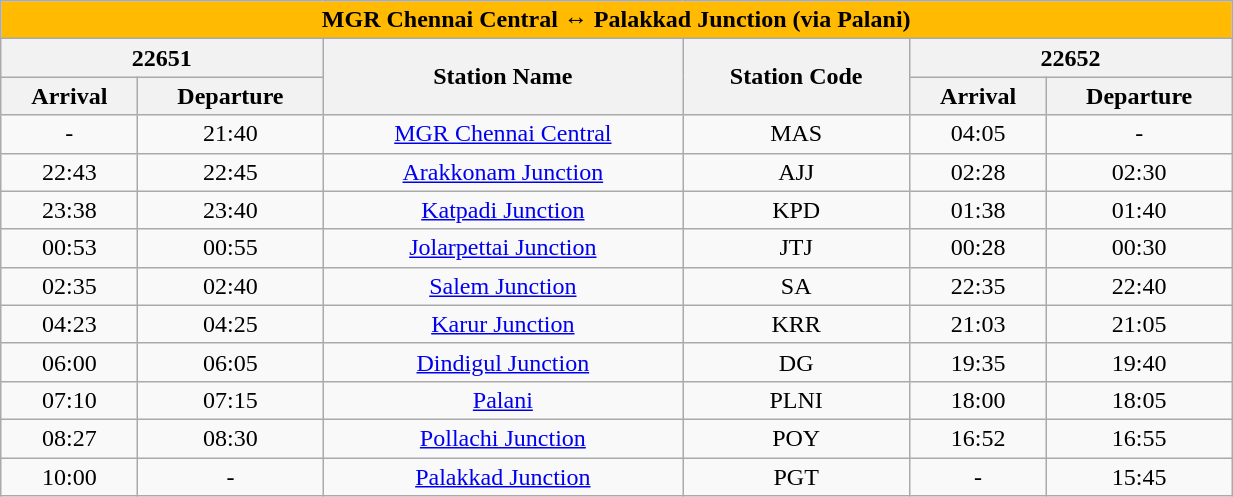<table class="wikitable sortable" style="text-align: center;" width="65%">
<tr>
<td colspan="6" align="center" style="background:#FFBA01;"><span><strong>MGR Chennai Central ↔ Palakkad Junction (via Palani)</strong></span></td>
</tr>
<tr>
<th colspan="2">22651</th>
<th rowspan="2">Station Name</th>
<th rowspan="2">Station Code</th>
<th colspan="2">22652</th>
</tr>
<tr>
<th>Arrival</th>
<th>Departure</th>
<th>Arrival</th>
<th>Departure</th>
</tr>
<tr>
<td>-</td>
<td>21:40</td>
<td><a href='#'>MGR Chennai Central</a></td>
<td>MAS</td>
<td>04:05</td>
<td>-</td>
</tr>
<tr>
<td>22:43</td>
<td>22:45</td>
<td><a href='#'>Arakkonam Junction</a></td>
<td>AJJ</td>
<td>02:28</td>
<td>02:30</td>
</tr>
<tr>
<td>23:38</td>
<td>23:40</td>
<td><a href='#'>Katpadi Junction</a></td>
<td>KPD</td>
<td>01:38</td>
<td>01:40</td>
</tr>
<tr>
<td>00:53</td>
<td>00:55</td>
<td><a href='#'>Jolarpettai Junction</a></td>
<td>JTJ</td>
<td>00:28</td>
<td>00:30</td>
</tr>
<tr>
<td>02:35</td>
<td>02:40</td>
<td><a href='#'>Salem Junction</a></td>
<td>SA</td>
<td>22:35</td>
<td>22:40</td>
</tr>
<tr>
<td>04:23</td>
<td>04:25</td>
<td><a href='#'>Karur Junction</a></td>
<td>KRR</td>
<td>21:03</td>
<td>21:05</td>
</tr>
<tr>
<td>06:00</td>
<td>06:05</td>
<td><a href='#'>Dindigul Junction</a></td>
<td>DG</td>
<td>19:35</td>
<td>19:40</td>
</tr>
<tr>
<td>07:10</td>
<td>07:15</td>
<td><a href='#'>Palani</a></td>
<td>PLNI</td>
<td>18:00</td>
<td>18:05</td>
</tr>
<tr>
<td>08:27</td>
<td>08:30</td>
<td><a href='#'>Pollachi Junction</a></td>
<td>POY</td>
<td>16:52</td>
<td>16:55</td>
</tr>
<tr>
<td>10:00</td>
<td>-</td>
<td><a href='#'>Palakkad Junction</a></td>
<td>PGT</td>
<td>-</td>
<td>15:45</td>
</tr>
</table>
